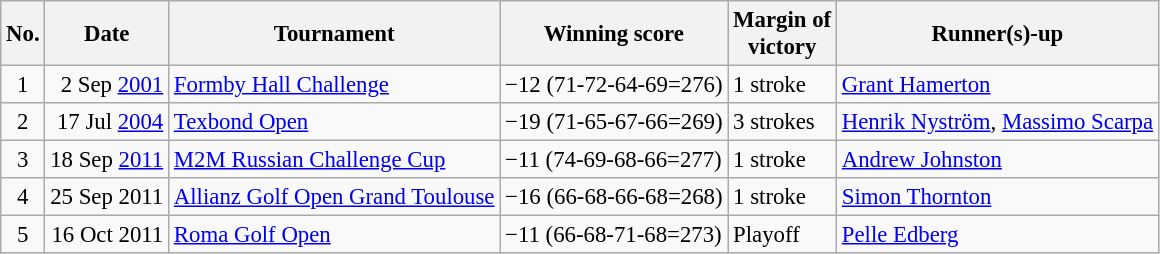<table class="wikitable" style="font-size:95%;">
<tr>
<th>No.</th>
<th>Date</th>
<th>Tournament</th>
<th>Winning score</th>
<th>Margin of<br>victory</th>
<th>Runner(s)-up</th>
</tr>
<tr>
<td align=center>1</td>
<td align=right>2 Sep <a href='#'>2001</a></td>
<td><a href='#'>Formby Hall Challenge</a></td>
<td>−12 (71-72-64-69=276)</td>
<td>1 stroke</td>
<td> <a href='#'>Grant Hamerton</a></td>
</tr>
<tr>
<td align=center>2</td>
<td align=right>17 Jul <a href='#'>2004</a></td>
<td><a href='#'>Texbond Open</a></td>
<td>−19 (71-65-67-66=269)</td>
<td>3 strokes</td>
<td> <a href='#'>Henrik Nyström</a>,  <a href='#'>Massimo Scarpa</a></td>
</tr>
<tr>
<td align=center>3</td>
<td align=right>18 Sep <a href='#'>2011</a></td>
<td><a href='#'>M2M Russian Challenge Cup</a></td>
<td>−11 (74-69-68-66=277)</td>
<td>1 stroke</td>
<td> <a href='#'>Andrew Johnston</a></td>
</tr>
<tr>
<td align=center>4</td>
<td align=right>25 Sep 2011</td>
<td><a href='#'>Allianz Golf Open Grand Toulouse</a></td>
<td>−16 (66-68-66-68=268)</td>
<td>1 stroke</td>
<td> <a href='#'>Simon Thornton</a></td>
</tr>
<tr>
<td align=center>5</td>
<td align=right>16 Oct 2011</td>
<td><a href='#'>Roma Golf Open</a></td>
<td>−11 (66-68-71-68=273)</td>
<td>Playoff</td>
<td> <a href='#'>Pelle Edberg</a></td>
</tr>
</table>
